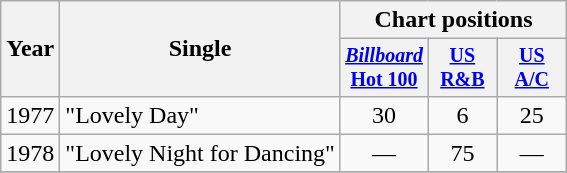<table class="wikitable" style="text-align:center;">
<tr>
<th rowspan="2">Year</th>
<th rowspan="2">Single</th>
<th colspan="3">Chart positions</th>
</tr>
<tr style="font-size:smaller;">
<th width="40"><a href='#'><em>Billboard</em> Hot 100</a></th>
<th width="40"><a href='#'>US<br>R&B</a></th>
<th width="40"><a href='#'>US<br>A/C</a></th>
</tr>
<tr>
<td rowspan="1">1977</td>
<td align="left">"Lovely Day"</td>
<td>30</td>
<td>6</td>
<td>25</td>
</tr>
<tr>
<td rowspan="1">1978</td>
<td align="left">"Lovely Night for Dancing"</td>
<td>—</td>
<td>75</td>
<td>—</td>
</tr>
<tr>
</tr>
</table>
